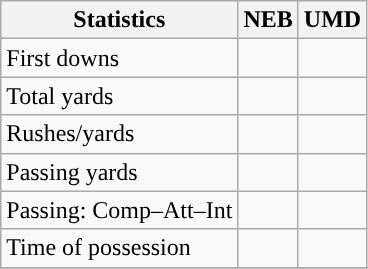<table class="wikitable" style="float: left;">
<tr>
<th>Statistics</th>
<th>NEB</th>
<th>UMD</th>
</tr>
<tr>
<td>First downs</td>
<td></td>
<td></td>
</tr>
<tr>
<td>Total yards</td>
<td></td>
<td></td>
</tr>
<tr>
<td>Rushes/yards</td>
<td></td>
<td></td>
</tr>
<tr>
<td>Passing yards</td>
<td></td>
<td></td>
</tr>
<tr>
<td>Passing: Comp–Att–Int</td>
<td></td>
<td></td>
</tr>
<tr>
<td>Time of possession</td>
<td></td>
<td></td>
</tr>
<tr>
</tr>
</table>
